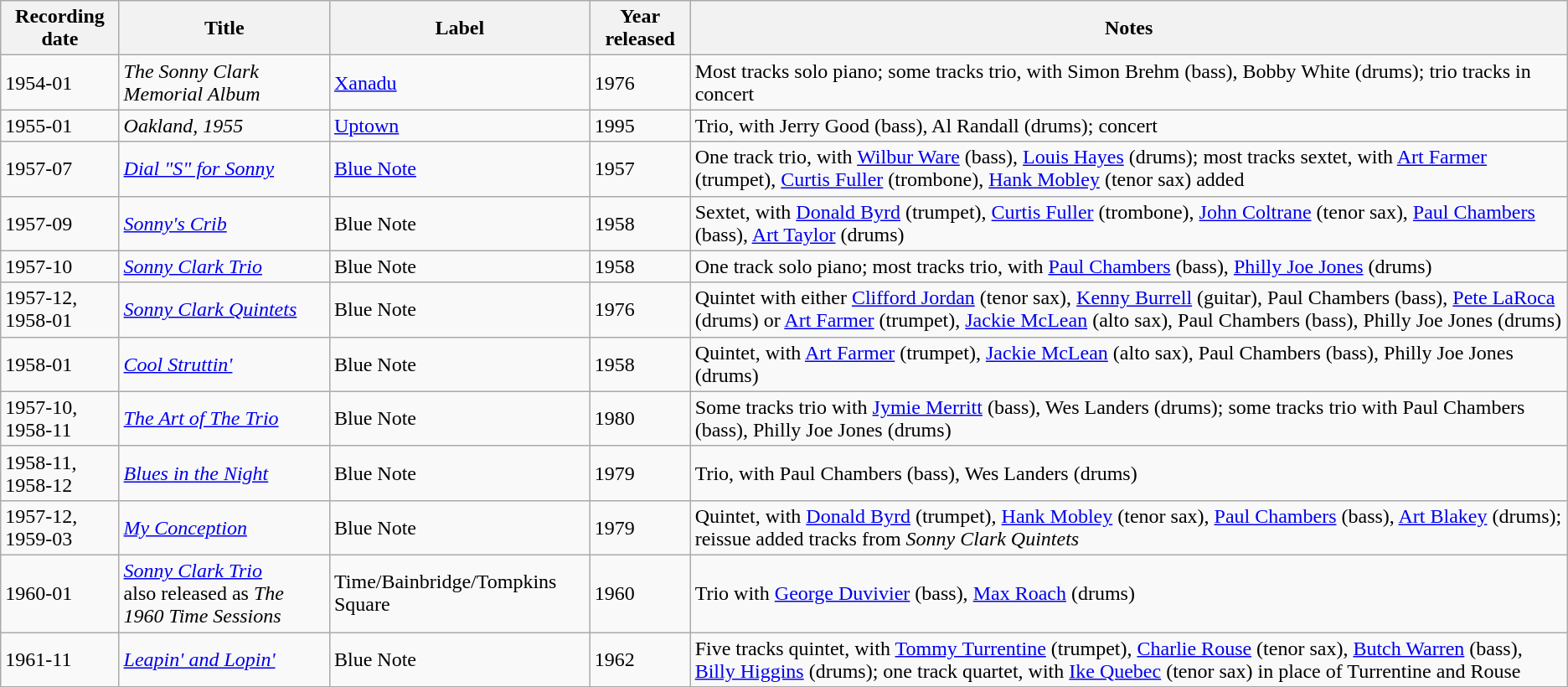<table class="wikitable sortable">
<tr>
<th>Recording date</th>
<th>Title</th>
<th>Label</th>
<th>Year released</th>
<th>Notes</th>
</tr>
<tr>
<td>1954-01</td>
<td><em>The Sonny Clark Memorial Album</em></td>
<td><a href='#'>Xanadu</a></td>
<td>1976</td>
<td>Most tracks solo piano; some tracks trio, with Simon Brehm (bass), Bobby White (drums); trio tracks in concert</td>
</tr>
<tr>
<td>1955-01</td>
<td><em>Oakland, 1955</em></td>
<td><a href='#'>Uptown</a></td>
<td>1995</td>
<td>Trio, with Jerry Good (bass), Al Randall (drums); concert</td>
</tr>
<tr>
<td>1957-07</td>
<td><em><a href='#'>Dial "S" for Sonny</a></em></td>
<td><a href='#'>Blue Note</a></td>
<td>1957</td>
<td>One track trio, with <a href='#'>Wilbur Ware</a> (bass), <a href='#'>Louis Hayes</a> (drums); most tracks sextet, with <a href='#'>Art Farmer</a> (trumpet), <a href='#'>Curtis Fuller</a> (trombone), <a href='#'>Hank Mobley</a> (tenor sax) added</td>
</tr>
<tr>
<td>1957-09</td>
<td><em><a href='#'>Sonny's Crib</a></em></td>
<td>Blue Note</td>
<td>1958</td>
<td>Sextet, with <a href='#'>Donald Byrd</a> (trumpet), <a href='#'>Curtis Fuller</a> (trombone), <a href='#'>John Coltrane</a> (tenor sax), <a href='#'>Paul Chambers</a> (bass), <a href='#'>Art Taylor</a> (drums)</td>
</tr>
<tr>
<td>1957-10</td>
<td><em><a href='#'>Sonny Clark Trio</a></em></td>
<td>Blue Note</td>
<td>1958</td>
<td>One track solo piano; most tracks trio, with <a href='#'>Paul Chambers</a> (bass), <a href='#'>Philly Joe Jones</a> (drums)</td>
</tr>
<tr>
<td>1957-12, <br>1958-01</td>
<td><em><a href='#'>Sonny Clark Quintets</a></em></td>
<td>Blue Note</td>
<td>1976</td>
<td>Quintet with either <a href='#'>Clifford Jordan</a> (tenor sax), <a href='#'>Kenny Burrell</a> (guitar), Paul Chambers (bass), <a href='#'>Pete LaRoca</a> (drums) or <a href='#'>Art Farmer</a> (trumpet), <a href='#'>Jackie McLean</a> (alto sax), Paul Chambers (bass), Philly Joe Jones (drums)</td>
</tr>
<tr>
<td>1958-01</td>
<td><em><a href='#'>Cool Struttin'</a></em></td>
<td>Blue Note</td>
<td>1958</td>
<td>Quintet, with <a href='#'>Art Farmer</a> (trumpet), <a href='#'>Jackie McLean</a> (alto sax), Paul Chambers (bass), Philly Joe Jones (drums)</td>
</tr>
<tr>
<td>1957-10, <br>1958-11</td>
<td><em><a href='#'>The Art of The Trio</a></em></td>
<td>Blue Note</td>
<td>1980</td>
<td>Some tracks trio with <a href='#'>Jymie Merritt</a> (bass), Wes Landers (drums); some tracks trio with Paul Chambers (bass), Philly Joe Jones (drums)</td>
</tr>
<tr>
<td>1958-11, <br>1958-12</td>
<td><em><a href='#'>Blues in the Night</a></em></td>
<td>Blue Note</td>
<td>1979</td>
<td>Trio, with Paul Chambers (bass), Wes Landers (drums)</td>
</tr>
<tr>
<td>1957-12, <br>1959-03</td>
<td><em><a href='#'>My Conception</a></em></td>
<td>Blue Note</td>
<td>1979</td>
<td>Quintet, with <a href='#'>Donald Byrd</a> (trumpet), <a href='#'>Hank Mobley</a> (tenor sax), <a href='#'>Paul Chambers</a> (bass), <a href='#'>Art Blakey</a> (drums); reissue added tracks from <em>Sonny Clark Quintets</em></td>
</tr>
<tr>
<td>1960-01</td>
<td><em><a href='#'>Sonny Clark Trio</a></em><br>also released as <em>The 1960 Time Sessions</em></td>
<td>Time/Bainbridge/Tompkins Square</td>
<td>1960</td>
<td>Trio with <a href='#'>George Duvivier</a> (bass), <a href='#'>Max Roach</a> (drums)</td>
</tr>
<tr>
<td>1961-11</td>
<td><em><a href='#'>Leapin' and Lopin'</a></em></td>
<td>Blue Note</td>
<td>1962</td>
<td>Five tracks quintet, with <a href='#'>Tommy Turrentine</a> (trumpet), <a href='#'>Charlie Rouse</a> (tenor sax), <a href='#'>Butch Warren</a> (bass), <a href='#'>Billy Higgins</a> (drums); one track quartet, with <a href='#'>Ike Quebec</a> (tenor sax) in place of Turrentine and Rouse</td>
</tr>
</table>
